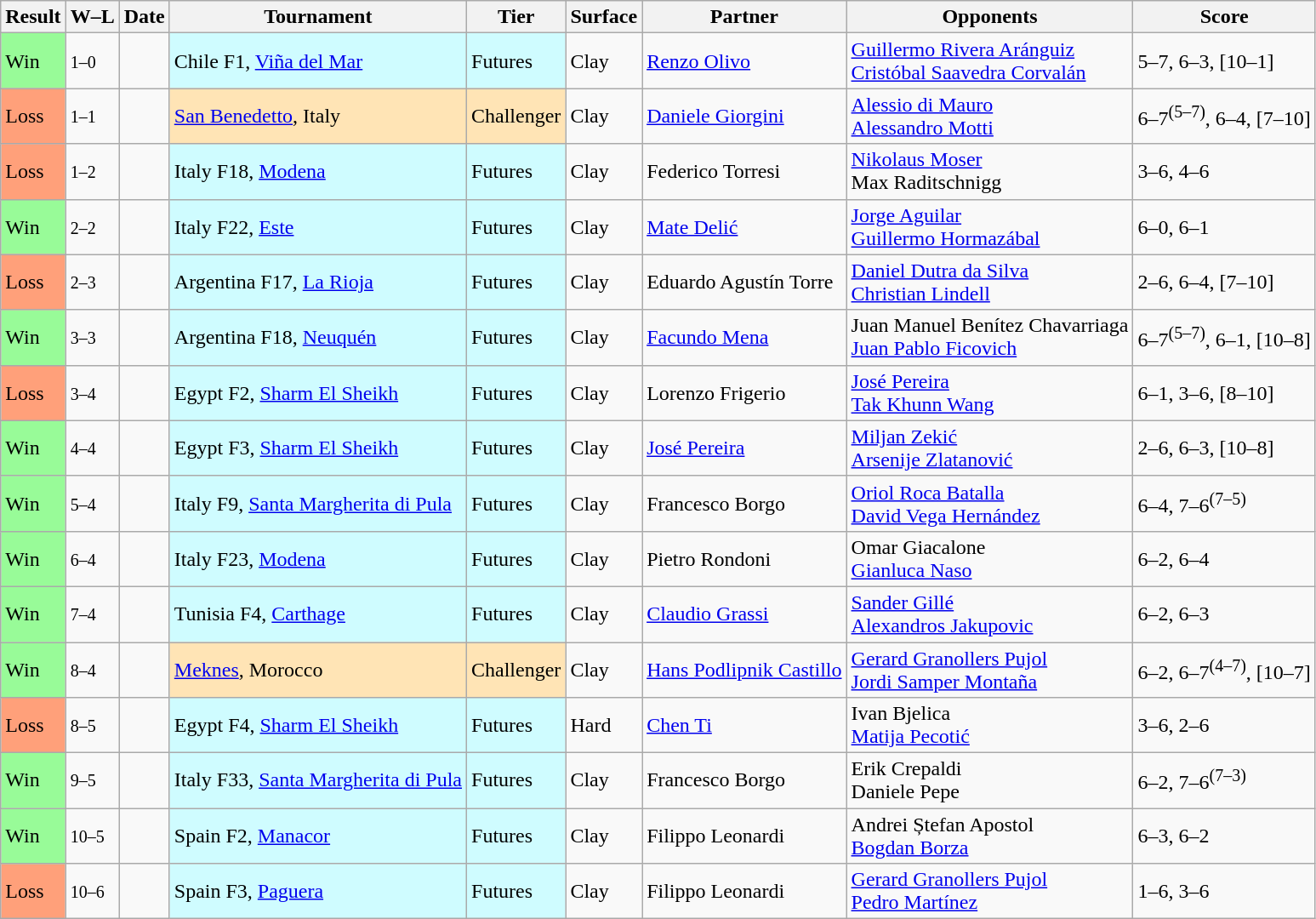<table class="sortable wikitable">
<tr>
<th>Result</th>
<th class="unsortable">W–L</th>
<th>Date</th>
<th>Tournament</th>
<th>Tier</th>
<th>Surface</th>
<th>Partner</th>
<th>Opponents</th>
<th class="unsortable">Score</th>
</tr>
<tr>
<td bgcolor=98FB98>Win</td>
<td><small>1–0</small></td>
<td></td>
<td style="background:#cffcff;">Chile F1, <a href='#'>Viña del Mar</a></td>
<td style="background:#cffcff;">Futures</td>
<td>Clay</td>
<td> <a href='#'>Renzo Olivo</a></td>
<td> <a href='#'>Guillermo Rivera Aránguiz</a><br> <a href='#'>Cristóbal Saavedra Corvalán</a></td>
<td>5–7, 6–3, [10–1]</td>
</tr>
<tr>
<td bgcolor=FFA07A>Loss</td>
<td><small>1–1</small></td>
<td><a href='#'></a></td>
<td style="background:moccasin;"><a href='#'>San Benedetto</a>, Italy</td>
<td style="background:moccasin;">Challenger</td>
<td>Clay</td>
<td> <a href='#'>Daniele Giorgini</a></td>
<td> <a href='#'>Alessio di Mauro</a><br> <a href='#'>Alessandro Motti</a></td>
<td>6–7<sup>(5–7)</sup>, 6–4, [7–10]</td>
</tr>
<tr>
<td bgcolor=FFA07A>Loss</td>
<td><small>1–2</small></td>
<td></td>
<td style="background:#cffcff;">Italy F18, <a href='#'>Modena</a></td>
<td style="background:#cffcff;">Futures</td>
<td>Clay</td>
<td> Federico Torresi</td>
<td> <a href='#'>Nikolaus Moser</a><br> Max Raditschnigg</td>
<td>3–6, 4–6</td>
</tr>
<tr>
<td bgcolor=98FB98>Win</td>
<td><small>2–2</small></td>
<td></td>
<td style="background:#cffcff;">Italy F22, <a href='#'>Este</a></td>
<td style="background:#cffcff;">Futures</td>
<td>Clay</td>
<td> <a href='#'>Mate Delić</a></td>
<td> <a href='#'>Jorge Aguilar</a><br> <a href='#'>Guillermo Hormazábal</a></td>
<td>6–0, 6–1</td>
</tr>
<tr>
<td bgcolor=FFA07A>Loss</td>
<td><small>2–3</small></td>
<td></td>
<td style="background:#cffcff;">Argentina F17, <a href='#'>La Rioja</a></td>
<td style="background:#cffcff;">Futures</td>
<td>Clay</td>
<td> Eduardo Agustín Torre</td>
<td> <a href='#'>Daniel Dutra da Silva</a><br> <a href='#'>Christian Lindell</a></td>
<td>2–6, 6–4, [7–10]</td>
</tr>
<tr>
<td bgcolor=98FB98>Win</td>
<td><small>3–3</small></td>
<td></td>
<td style="background:#cffcff;">Argentina F18, <a href='#'>Neuquén</a></td>
<td style="background:#cffcff;">Futures</td>
<td>Clay</td>
<td> <a href='#'>Facundo Mena</a></td>
<td> Juan Manuel Benítez Chavarriaga<br> <a href='#'>Juan Pablo Ficovich</a></td>
<td>6–7<sup>(5–7)</sup>, 6–1, [10–8]</td>
</tr>
<tr>
<td bgcolor=FFA07A>Loss</td>
<td><small>3–4</small></td>
<td></td>
<td style="background:#cffcff;">Egypt F2, <a href='#'>Sharm El Sheikh</a></td>
<td style="background:#cffcff;">Futures</td>
<td>Clay</td>
<td> Lorenzo Frigerio</td>
<td> <a href='#'>José Pereira</a><br> <a href='#'>Tak Khunn Wang</a></td>
<td>6–1, 3–6, [8–10]</td>
</tr>
<tr>
<td bgcolor=98FB98>Win</td>
<td><small>4–4</small></td>
<td></td>
<td style="background:#cffcff;">Egypt F3, <a href='#'>Sharm El Sheikh</a></td>
<td style="background:#cffcff;">Futures</td>
<td>Clay</td>
<td> <a href='#'>José Pereira</a></td>
<td> <a href='#'>Miljan Zekić</a><br> <a href='#'>Arsenije Zlatanović</a></td>
<td>2–6, 6–3, [10–8]</td>
</tr>
<tr>
<td bgcolor=98FB98>Win</td>
<td><small>5–4</small></td>
<td></td>
<td style="background:#cffcff;">Italy F9, <a href='#'>Santa Margherita di Pula</a></td>
<td style="background:#cffcff;">Futures</td>
<td>Clay</td>
<td> Francesco Borgo</td>
<td> <a href='#'>Oriol Roca Batalla</a><br> <a href='#'>David Vega Hernández</a></td>
<td>6–4, 7–6<sup>(7–5)</sup></td>
</tr>
<tr>
<td bgcolor=98FB98>Win</td>
<td><small>6–4</small></td>
<td></td>
<td style="background:#cffcff;">Italy F23, <a href='#'>Modena</a></td>
<td style="background:#cffcff;">Futures</td>
<td>Clay</td>
<td> Pietro Rondoni</td>
<td> Omar Giacalone<br> <a href='#'>Gianluca Naso</a></td>
<td>6–2, 6–4</td>
</tr>
<tr>
<td bgcolor=98FB98>Win</td>
<td><small>7–4</small></td>
<td></td>
<td style="background:#cffcff;">Tunisia F4, <a href='#'>Carthage</a></td>
<td style="background:#cffcff;">Futures</td>
<td>Clay</td>
<td> <a href='#'>Claudio Grassi</a></td>
<td> <a href='#'>Sander Gillé</a><br> <a href='#'>Alexandros Jakupovic</a></td>
<td>6–2, 6–3</td>
</tr>
<tr>
<td bgcolor=98FB98>Win</td>
<td><small>8–4</small></td>
<td><a href='#'></a></td>
<td style="background:moccasin;"><a href='#'>Meknes</a>, Morocco</td>
<td style="background:moccasin;">Challenger</td>
<td>Clay</td>
<td> <a href='#'>Hans Podlipnik Castillo</a></td>
<td> <a href='#'>Gerard Granollers Pujol</a><br> <a href='#'>Jordi Samper Montaña</a></td>
<td>6–2, 6–7<sup>(4–7)</sup>, [10–7]</td>
</tr>
<tr>
<td bgcolor=FFA07A>Loss</td>
<td><small>8–5</small></td>
<td></td>
<td style="background:#cffcff;">Egypt F4, <a href='#'>Sharm El Sheikh</a></td>
<td style="background:#cffcff;">Futures</td>
<td>Hard</td>
<td> <a href='#'>Chen Ti</a></td>
<td> Ivan Bjelica<br> <a href='#'>Matija Pecotić</a></td>
<td>3–6, 2–6</td>
</tr>
<tr>
<td bgcolor=98FB98>Win</td>
<td><small>9–5</small></td>
<td></td>
<td style="background:#cffcff;">Italy F33, <a href='#'>Santa Margherita di Pula</a></td>
<td style="background:#cffcff;">Futures</td>
<td>Clay</td>
<td> Francesco Borgo</td>
<td> Erik Crepaldi<br> Daniele Pepe</td>
<td>6–2, 7–6<sup>(7–3)</sup></td>
</tr>
<tr>
<td bgcolor=98FB98>Win</td>
<td><small>10–5</small></td>
<td></td>
<td style="background:#cffcff;">Spain F2, <a href='#'>Manacor</a></td>
<td style="background:#cffcff;">Futures</td>
<td>Clay</td>
<td> Filippo Leonardi</td>
<td> Andrei Ștefan Apostol<br> <a href='#'>Bogdan Borza</a></td>
<td>6–3, 6–2</td>
</tr>
<tr>
<td bgcolor=FFA07A>Loss</td>
<td><small>10–6</small></td>
<td></td>
<td style="background:#cffcff;">Spain F3, <a href='#'>Paguera</a></td>
<td style="background:#cffcff;">Futures</td>
<td>Clay</td>
<td> Filippo Leonardi</td>
<td> <a href='#'>Gerard Granollers Pujol</a><br> <a href='#'>Pedro Martínez</a></td>
<td>1–6, 3–6</td>
</tr>
</table>
